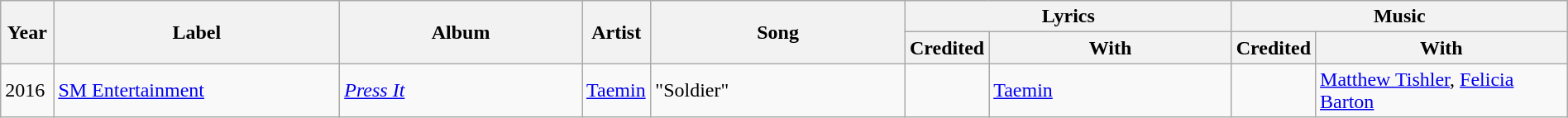<table class="wikitable"  style="width:100%">
<tr>
<th rowspan=2 width=50px>Year</th>
<th rowspan=2 width=800px>Label</th>
<th rowspan=2 width=800px>Album</th>
<th rowspan=2 width=50px>Artist</th>
<th rowspan=2 width=800px>Song</th>
<th colspan="2">Lyrics</th>
<th colspan="2">Music</th>
</tr>
<tr>
<th width=50px>Credited</th>
<th width=800px>With</th>
<th width=50px>Credited</th>
<th width=800px>With</th>
</tr>
<tr>
<td>2016</td>
<td><a href='#'>SM Entertainment</a></td>
<td><em><a href='#'>Press It</a></em></td>
<td><a href='#'>Taemin</a></td>
<td>"Soldier"</td>
<td></td>
<td><a href='#'>Taemin</a></td>
<td></td>
<td><a href='#'>Matthew Tishler</a>, <a href='#'>Felicia Barton</a></td>
</tr>
</table>
